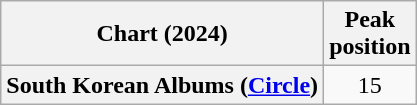<table class="wikitable plainrowheaders" style="text-align:center">
<tr>
<th scope="col">Chart (2024)</th>
<th scope="col">Peak<br>position</th>
</tr>
<tr>
<th scope="row">South Korean Albums (<a href='#'>Circle</a>)</th>
<td>15</td>
</tr>
</table>
